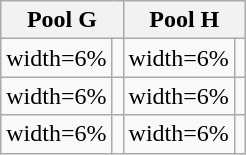<table class="wikitable">
<tr>
<th width=50% colspan=2>Pool G</th>
<th width=50% colspan=2>Pool H</th>
</tr>
<tr>
<td>width=6% </td>
<td></td>
<td>width=6% </td>
<td></td>
</tr>
<tr>
<td>width=6% </td>
<td></td>
<td>width=6% </td>
<td></td>
</tr>
<tr>
<td>width=6% </td>
<td></td>
<td>width=6% </td>
<td></td>
</tr>
</table>
